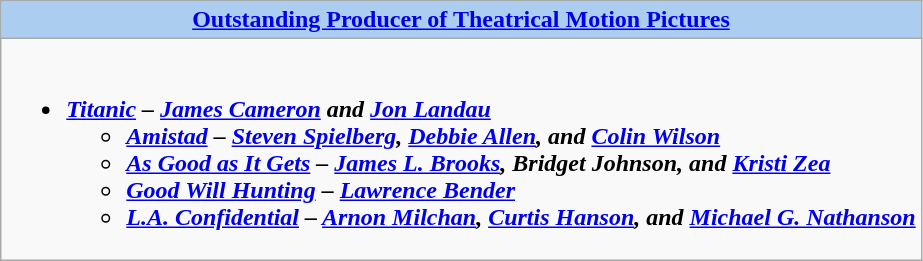<table class="wikitable">
<tr>
<th colspan="2" style="background:#abcdef;"><a href='#'>Outstanding Producer of Theatrical Motion Pictures</a></th>
</tr>
<tr>
<td colspan="2" style="vertical-align:top;"><br><ul><li><strong><em><a href='#'>Titanic</a><em> – <a href='#'>James Cameron</a> and <a href='#'>Jon Landau</a><strong><ul><li></em><a href='#'>Amistad</a><em> – <a href='#'>Steven Spielberg</a>, <a href='#'>Debbie Allen</a>, and <a href='#'>Colin Wilson</a></li><li></em><a href='#'>As Good as It Gets</a><em> – <a href='#'>James L. Brooks</a>, Bridget Johnson, and <a href='#'>Kristi Zea</a></li><li></em><a href='#'>Good Will Hunting</a><em> – <a href='#'>Lawrence Bender</a></li><li></em><a href='#'>L.A. Confidential</a><em> – <a href='#'>Arnon Milchan</a>, <a href='#'>Curtis Hanson</a>, and <a href='#'>Michael G. Nathanson</a></li></ul></li></ul></td>
</tr>
</table>
